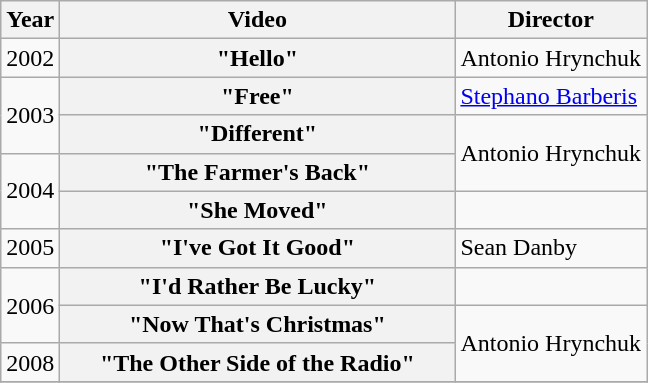<table class="wikitable plainrowheaders">
<tr>
<th>Year</th>
<th style="width:16em;">Video</th>
<th>Director</th>
</tr>
<tr>
<td>2002</td>
<th scope="row">"Hello"</th>
<td>Antonio Hrynchuk</td>
</tr>
<tr>
<td rowspan="2">2003</td>
<th scope="row">"Free"</th>
<td><a href='#'>Stephano Barberis</a></td>
</tr>
<tr>
<th scope="row">"Different"</th>
<td rowspan="2">Antonio Hrynchuk</td>
</tr>
<tr>
<td rowspan="2">2004</td>
<th scope="row">"The Farmer's Back"</th>
</tr>
<tr>
<th scope="row">"She Moved"</th>
<td></td>
</tr>
<tr>
<td>2005</td>
<th scope="row">"I've Got It Good"</th>
<td>Sean Danby</td>
</tr>
<tr>
<td rowspan="2">2006</td>
<th scope="row">"I'd Rather Be Lucky"</th>
<td></td>
</tr>
<tr>
<th scope="row">"Now That's Christmas"</th>
<td rowspan="2">Antonio Hrynchuk</td>
</tr>
<tr>
<td>2008</td>
<th scope="row">"The Other Side of the Radio"</th>
</tr>
<tr>
</tr>
</table>
